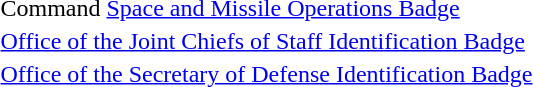<table>
<tr>
<td><span></span></td>
<td>Command <a href='#'>Space and Missile Operations Badge</a></td>
</tr>
<tr>
<td></td>
<td><a href='#'>Office of the Joint Chiefs of Staff Identification Badge</a></td>
</tr>
<tr>
<td></td>
<td><a href='#'>Office of the Secretary of Defense Identification Badge</a></td>
</tr>
</table>
